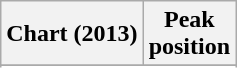<table class="wikitable sortable plainrowheaders" border="1">
<tr>
<th scope="col">Chart (2013)</th>
<th scope="col">Peak<br>position</th>
</tr>
<tr>
</tr>
<tr>
</tr>
<tr>
</tr>
<tr>
</tr>
<tr>
</tr>
<tr>
</tr>
<tr>
</tr>
</table>
